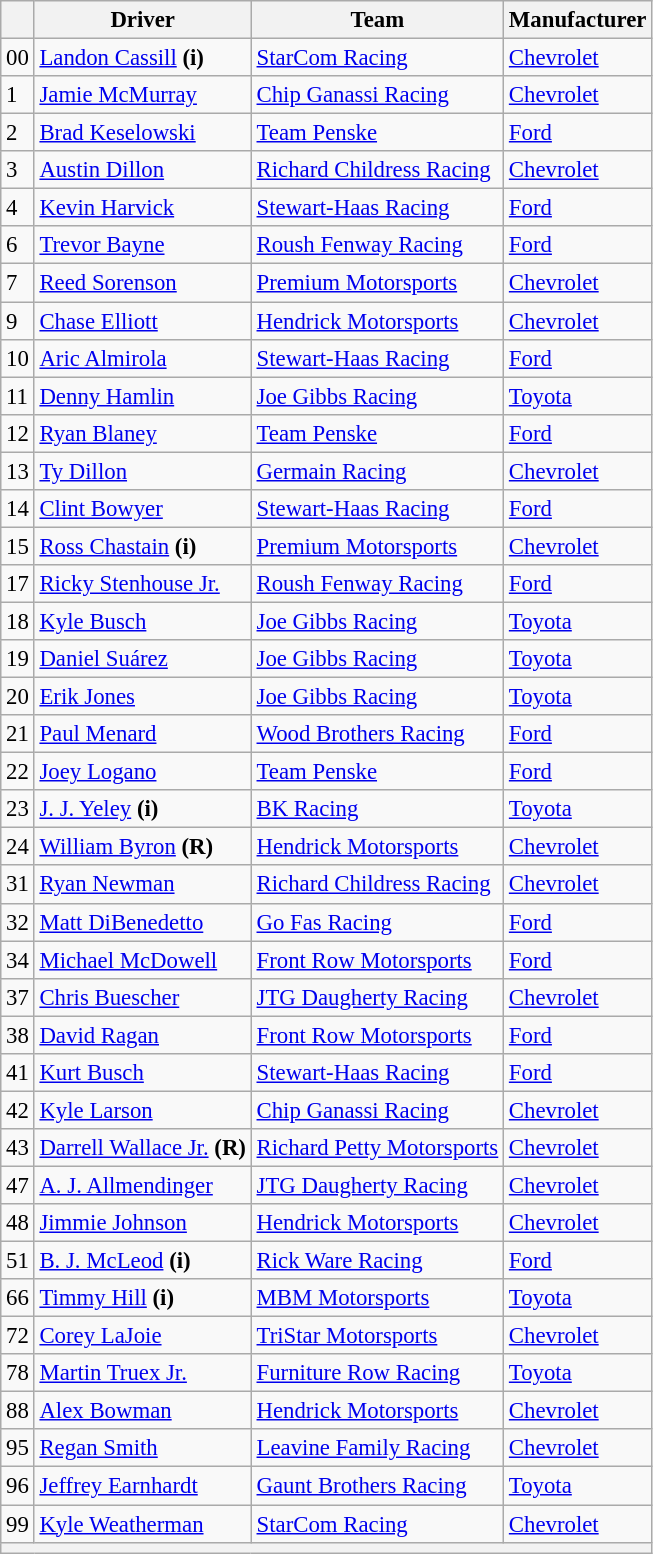<table class="wikitable" style="font-size:95%">
<tr>
<th></th>
<th>Driver</th>
<th>Team</th>
<th>Manufacturer</th>
</tr>
<tr>
<td>00</td>
<td><a href='#'>Landon Cassill</a> <strong>(i)</strong></td>
<td><a href='#'>StarCom Racing</a></td>
<td><a href='#'>Chevrolet</a></td>
</tr>
<tr>
<td>1</td>
<td><a href='#'>Jamie McMurray</a></td>
<td><a href='#'>Chip Ganassi Racing</a></td>
<td><a href='#'>Chevrolet</a></td>
</tr>
<tr>
<td>2</td>
<td><a href='#'>Brad Keselowski</a></td>
<td><a href='#'>Team Penske</a></td>
<td><a href='#'>Ford</a></td>
</tr>
<tr>
<td>3</td>
<td><a href='#'>Austin Dillon</a></td>
<td><a href='#'>Richard Childress Racing</a></td>
<td><a href='#'>Chevrolet</a></td>
</tr>
<tr>
<td>4</td>
<td><a href='#'>Kevin Harvick</a></td>
<td><a href='#'>Stewart-Haas Racing</a></td>
<td><a href='#'>Ford</a></td>
</tr>
<tr>
<td>6</td>
<td><a href='#'>Trevor Bayne</a></td>
<td><a href='#'>Roush Fenway Racing</a></td>
<td><a href='#'>Ford</a></td>
</tr>
<tr>
<td>7</td>
<td><a href='#'>Reed Sorenson</a></td>
<td><a href='#'>Premium Motorsports</a></td>
<td><a href='#'>Chevrolet</a></td>
</tr>
<tr>
<td>9</td>
<td><a href='#'>Chase Elliott</a></td>
<td><a href='#'>Hendrick Motorsports</a></td>
<td><a href='#'>Chevrolet</a></td>
</tr>
<tr>
<td>10</td>
<td><a href='#'>Aric Almirola</a></td>
<td><a href='#'>Stewart-Haas Racing</a></td>
<td><a href='#'>Ford</a></td>
</tr>
<tr>
<td>11</td>
<td><a href='#'>Denny Hamlin</a></td>
<td><a href='#'>Joe Gibbs Racing</a></td>
<td><a href='#'>Toyota</a></td>
</tr>
<tr>
<td>12</td>
<td><a href='#'>Ryan Blaney</a></td>
<td><a href='#'>Team Penske</a></td>
<td><a href='#'>Ford</a></td>
</tr>
<tr>
<td>13</td>
<td><a href='#'>Ty Dillon</a></td>
<td><a href='#'>Germain Racing</a></td>
<td><a href='#'>Chevrolet</a></td>
</tr>
<tr>
<td>14</td>
<td><a href='#'>Clint Bowyer</a></td>
<td><a href='#'>Stewart-Haas Racing</a></td>
<td><a href='#'>Ford</a></td>
</tr>
<tr>
<td>15</td>
<td><a href='#'>Ross Chastain</a> <strong>(i)</strong></td>
<td><a href='#'>Premium Motorsports</a></td>
<td><a href='#'>Chevrolet</a></td>
</tr>
<tr>
<td>17</td>
<td><a href='#'>Ricky Stenhouse Jr.</a></td>
<td><a href='#'>Roush Fenway Racing</a></td>
<td><a href='#'>Ford</a></td>
</tr>
<tr>
<td>18</td>
<td><a href='#'>Kyle Busch</a></td>
<td><a href='#'>Joe Gibbs Racing</a></td>
<td><a href='#'>Toyota</a></td>
</tr>
<tr>
<td>19</td>
<td><a href='#'>Daniel Suárez</a></td>
<td><a href='#'>Joe Gibbs Racing</a></td>
<td><a href='#'>Toyota</a></td>
</tr>
<tr>
<td>20</td>
<td><a href='#'>Erik Jones</a></td>
<td><a href='#'>Joe Gibbs Racing</a></td>
<td><a href='#'>Toyota</a></td>
</tr>
<tr>
<td>21</td>
<td><a href='#'>Paul Menard</a></td>
<td><a href='#'>Wood Brothers Racing</a></td>
<td><a href='#'>Ford</a></td>
</tr>
<tr>
<td>22</td>
<td><a href='#'>Joey Logano</a></td>
<td><a href='#'>Team Penske</a></td>
<td><a href='#'>Ford</a></td>
</tr>
<tr>
<td>23</td>
<td><a href='#'>J. J. Yeley</a> <strong>(i)</strong></td>
<td><a href='#'>BK Racing</a></td>
<td><a href='#'>Toyota</a></td>
</tr>
<tr>
<td>24</td>
<td><a href='#'>William Byron</a> <strong>(R)</strong></td>
<td><a href='#'>Hendrick Motorsports</a></td>
<td><a href='#'>Chevrolet</a></td>
</tr>
<tr>
<td>31</td>
<td><a href='#'>Ryan Newman</a></td>
<td><a href='#'>Richard Childress Racing</a></td>
<td><a href='#'>Chevrolet</a></td>
</tr>
<tr>
<td>32</td>
<td><a href='#'>Matt DiBenedetto</a></td>
<td><a href='#'>Go Fas Racing</a></td>
<td><a href='#'>Ford</a></td>
</tr>
<tr>
<td>34</td>
<td><a href='#'>Michael McDowell</a></td>
<td><a href='#'>Front Row Motorsports</a></td>
<td><a href='#'>Ford</a></td>
</tr>
<tr>
<td>37</td>
<td><a href='#'>Chris Buescher</a></td>
<td><a href='#'>JTG Daugherty Racing</a></td>
<td><a href='#'>Chevrolet</a></td>
</tr>
<tr>
<td>38</td>
<td><a href='#'>David Ragan</a></td>
<td><a href='#'>Front Row Motorsports</a></td>
<td><a href='#'>Ford</a></td>
</tr>
<tr>
<td>41</td>
<td><a href='#'>Kurt Busch</a></td>
<td><a href='#'>Stewart-Haas Racing</a></td>
<td><a href='#'>Ford</a></td>
</tr>
<tr>
<td>42</td>
<td><a href='#'>Kyle Larson</a></td>
<td><a href='#'>Chip Ganassi Racing</a></td>
<td><a href='#'>Chevrolet</a></td>
</tr>
<tr>
<td>43</td>
<td><a href='#'>Darrell Wallace Jr.</a> <strong>(R)</strong></td>
<td><a href='#'>Richard Petty Motorsports</a></td>
<td><a href='#'>Chevrolet</a></td>
</tr>
<tr>
<td>47</td>
<td><a href='#'>A. J. Allmendinger</a></td>
<td><a href='#'>JTG Daugherty Racing</a></td>
<td><a href='#'>Chevrolet</a></td>
</tr>
<tr>
<td>48</td>
<td><a href='#'>Jimmie Johnson</a></td>
<td><a href='#'>Hendrick Motorsports</a></td>
<td><a href='#'>Chevrolet</a></td>
</tr>
<tr>
<td>51</td>
<td><a href='#'>B. J. McLeod</a> <strong>(i)</strong></td>
<td><a href='#'>Rick Ware Racing</a></td>
<td><a href='#'>Ford</a></td>
</tr>
<tr>
<td>66</td>
<td><a href='#'>Timmy Hill</a> <strong>(i)</strong></td>
<td><a href='#'>MBM Motorsports</a></td>
<td><a href='#'>Toyota</a></td>
</tr>
<tr>
<td>72</td>
<td><a href='#'>Corey LaJoie</a></td>
<td><a href='#'>TriStar Motorsports</a></td>
<td><a href='#'>Chevrolet</a></td>
</tr>
<tr>
<td>78</td>
<td><a href='#'>Martin Truex Jr.</a></td>
<td><a href='#'>Furniture Row Racing</a></td>
<td><a href='#'>Toyota</a></td>
</tr>
<tr>
<td>88</td>
<td><a href='#'>Alex Bowman</a></td>
<td><a href='#'>Hendrick Motorsports</a></td>
<td><a href='#'>Chevrolet</a></td>
</tr>
<tr>
<td>95</td>
<td><a href='#'>Regan Smith</a></td>
<td><a href='#'>Leavine Family Racing</a></td>
<td><a href='#'>Chevrolet</a></td>
</tr>
<tr>
<td>96</td>
<td><a href='#'>Jeffrey Earnhardt</a></td>
<td><a href='#'>Gaunt Brothers Racing</a></td>
<td><a href='#'>Toyota</a></td>
</tr>
<tr>
<td>99</td>
<td><a href='#'>Kyle Weatherman</a></td>
<td><a href='#'>StarCom Racing</a></td>
<td><a href='#'>Chevrolet</a></td>
</tr>
<tr>
<th colspan="4"></th>
</tr>
</table>
